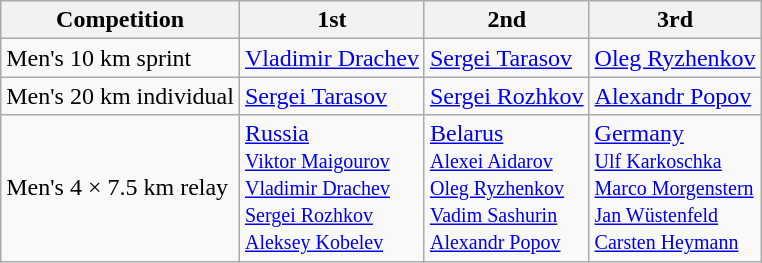<table class="wikitable">
<tr>
<th>Competition</th>
<th>1st</th>
<th>2nd</th>
<th>3rd</th>
</tr>
<tr>
<td>Men's 10 km sprint</td>
<td> <a href='#'>Vladimir Drachev</a></td>
<td> <a href='#'>Sergei Tarasov</a></td>
<td> <a href='#'>Oleg Ryzhenkov</a></td>
</tr>
<tr>
<td>Men's 20 km individual</td>
<td> <a href='#'>Sergei Tarasov</a></td>
<td> <a href='#'>Sergei Rozhkov</a></td>
<td> <a href='#'>Alexandr Popov</a></td>
</tr>
<tr>
<td>Men's 4 × 7.5 km relay</td>
<td> <a href='#'>Russia</a><br><small><a href='#'>Viktor Maigourov</a><br><a href='#'>Vladimir Drachev</a><br><a href='#'>Sergei Rozhkov</a><br><a href='#'>Aleksey Kobelev</a></small></td>
<td> <a href='#'>Belarus</a><br><small><a href='#'>Alexei Aidarov</a><br><a href='#'>Oleg Ryzhenkov</a><br><a href='#'>Vadim Sashurin</a><br><a href='#'>Alexandr Popov</a></small></td>
<td> <a href='#'>Germany</a><br><small><a href='#'>Ulf Karkoschka</a><br><a href='#'>Marco Morgenstern</a><br><a href='#'>Jan Wüstenfeld</a><br><a href='#'>Carsten Heymann</a></small></td>
</tr>
</table>
